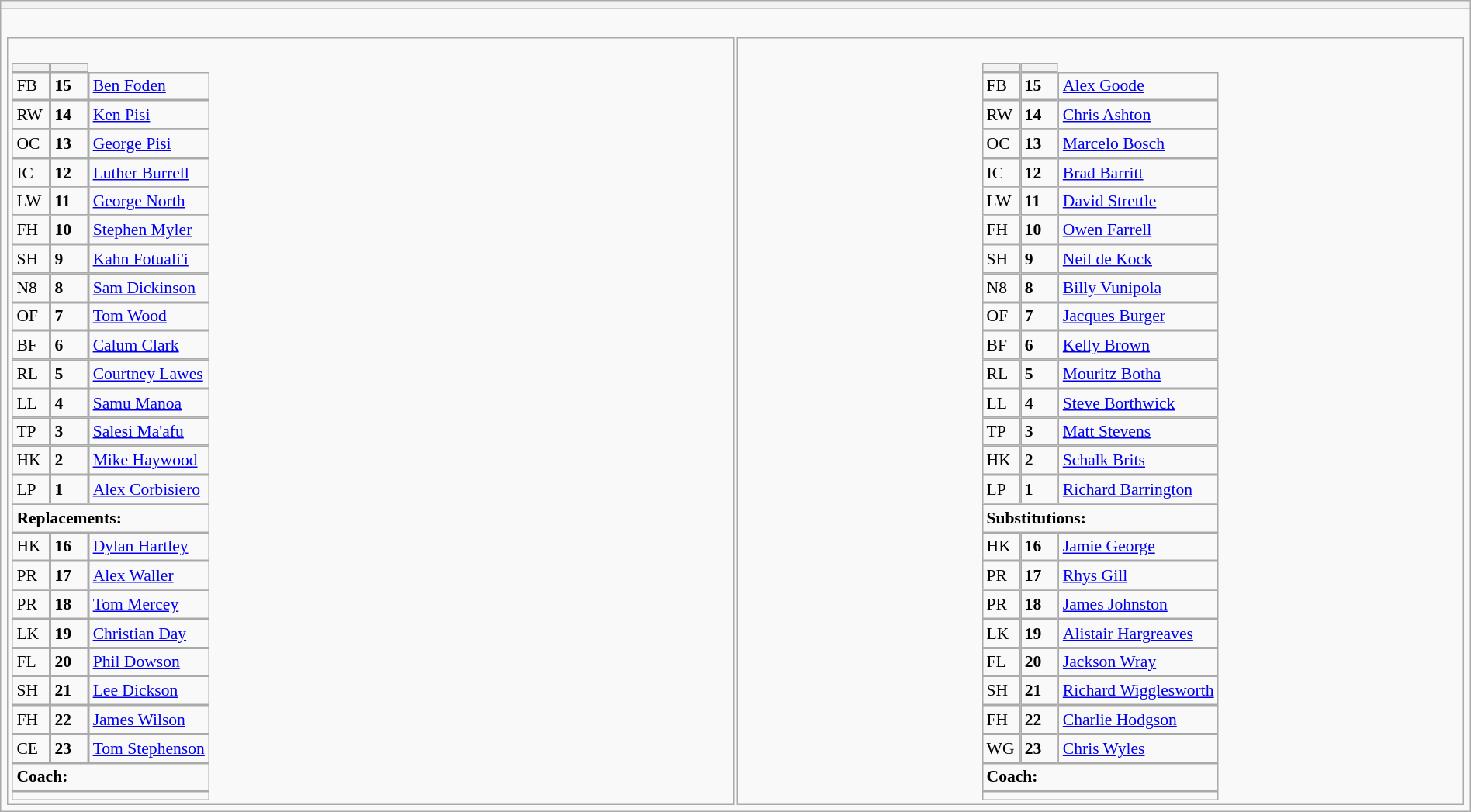<table style="width:100%" class="wikitable collapsible collapsed">
<tr>
<th></th>
</tr>
<tr>
<td><br>




<table style="width:100%;">
<tr>
<td style="vertical-align:top; width:50%"><br><table style="font-size: 90%" cellspacing="0" cellpadding="0">
<tr>
<th width="25"></th>
<th width="25"></th>
</tr>
<tr>
<td>FB</td>
<td><strong>15</strong></td>
<td> <a href='#'>Ben Foden</a></td>
</tr>
<tr>
<td>RW</td>
<td><strong>14</strong></td>
<td> <a href='#'>Ken Pisi</a></td>
</tr>
<tr>
<td>OC</td>
<td><strong>13</strong></td>
<td> <a href='#'>George Pisi</a></td>
</tr>
<tr>
<td>IC</td>
<td><strong>12</strong></td>
<td> <a href='#'>Luther Burrell</a></td>
</tr>
<tr>
<td>LW</td>
<td><strong>11</strong></td>
<td> <a href='#'>George North</a></td>
</tr>
<tr>
<td>FH</td>
<td><strong>10</strong></td>
<td> <a href='#'>Stephen Myler</a></td>
</tr>
<tr>
<td>SH</td>
<td><strong>9</strong></td>
<td> <a href='#'>Kahn Fotuali'i</a></td>
</tr>
<tr>
<td>N8</td>
<td><strong>8</strong></td>
<td> <a href='#'>Sam Dickinson</a></td>
</tr>
<tr>
<td>OF</td>
<td><strong>7</strong></td>
<td> <a href='#'>Tom Wood</a></td>
</tr>
<tr>
<td>BF</td>
<td><strong>6</strong></td>
<td> <a href='#'>Calum Clark</a></td>
</tr>
<tr>
<td>RL</td>
<td><strong>5</strong></td>
<td> <a href='#'>Courtney Lawes</a></td>
</tr>
<tr>
<td>LL</td>
<td><strong>4</strong></td>
<td> <a href='#'>Samu Manoa</a></td>
</tr>
<tr>
<td>TP</td>
<td><strong>3</strong></td>
<td> <a href='#'>Salesi Ma'afu</a></td>
</tr>
<tr>
<td>HK</td>
<td><strong>2</strong></td>
<td> <a href='#'>Mike Haywood</a></td>
</tr>
<tr>
<td>LP</td>
<td><strong>1</strong></td>
<td> <a href='#'>Alex Corbisiero</a></td>
</tr>
<tr>
<td colspan=3><strong>Replacements:</strong></td>
</tr>
<tr>
<td>HK</td>
<td><strong>16</strong></td>
<td> <a href='#'>Dylan Hartley</a></td>
</tr>
<tr>
<td>PR</td>
<td><strong>17</strong></td>
<td> <a href='#'>Alex Waller</a></td>
</tr>
<tr>
<td>PR</td>
<td><strong>18</strong></td>
<td> <a href='#'>Tom Mercey</a></td>
</tr>
<tr>
<td>LK</td>
<td><strong>19</strong></td>
<td> <a href='#'>Christian Day</a></td>
</tr>
<tr>
<td>FL</td>
<td><strong>20</strong></td>
<td> <a href='#'>Phil Dowson</a></td>
</tr>
<tr>
<td>SH</td>
<td><strong>21</strong></td>
<td> <a href='#'>Lee Dickson</a></td>
</tr>
<tr>
<td>FH</td>
<td><strong>22</strong></td>
<td> <a href='#'>James Wilson</a></td>
</tr>
<tr>
<td>CE</td>
<td><strong>23</strong></td>
<td> <a href='#'>Tom Stephenson</a></td>
</tr>
<tr>
<td colspan=3><strong>Coach:</strong></td>
</tr>
<tr>
<td colspan="4"></td>
</tr>
<tr>
</tr>
</table>
</td>
<td style="vertical-align:top; width:50%"><br><table style="font-size: 90%" cellspacing="0" cellpadding="0"  align="center">
<tr>
<th width="25"></th>
<th width="25"></th>
</tr>
<tr>
<td>FB</td>
<td><strong>15</strong></td>
<td> <a href='#'>Alex Goode</a></td>
</tr>
<tr>
<td>RW</td>
<td><strong>14</strong></td>
<td> <a href='#'>Chris Ashton</a></td>
</tr>
<tr>
<td>OC</td>
<td><strong>13</strong></td>
<td> <a href='#'>Marcelo Bosch</a></td>
</tr>
<tr>
<td>IC</td>
<td><strong>12</strong></td>
<td> <a href='#'>Brad Barritt</a></td>
</tr>
<tr>
<td>LW</td>
<td><strong>11</strong></td>
<td> <a href='#'>David Strettle</a></td>
</tr>
<tr>
<td>FH</td>
<td><strong>10</strong></td>
<td> <a href='#'>Owen Farrell</a></td>
</tr>
<tr>
<td>SH</td>
<td><strong>9</strong></td>
<td> <a href='#'>Neil de Kock</a></td>
</tr>
<tr>
<td>N8</td>
<td><strong>8</strong></td>
<td> <a href='#'>Billy Vunipola</a></td>
</tr>
<tr>
<td>OF</td>
<td><strong>7</strong></td>
<td> <a href='#'>Jacques Burger</a></td>
</tr>
<tr>
<td>BF</td>
<td><strong>6</strong></td>
<td> <a href='#'>Kelly Brown</a></td>
</tr>
<tr>
<td>RL</td>
<td><strong>5</strong></td>
<td> <a href='#'>Mouritz Botha</a></td>
</tr>
<tr>
<td>LL</td>
<td><strong>4</strong></td>
<td> <a href='#'>Steve Borthwick</a></td>
</tr>
<tr>
<td>TP</td>
<td><strong>3</strong></td>
<td> <a href='#'>Matt Stevens</a></td>
</tr>
<tr>
<td>HK</td>
<td><strong>2</strong></td>
<td> <a href='#'>Schalk Brits</a></td>
</tr>
<tr>
<td>LP</td>
<td><strong>1</strong></td>
<td> <a href='#'>Richard Barrington</a></td>
</tr>
<tr>
<td colspan=3><strong>Substitutions:</strong></td>
</tr>
<tr>
<td>HK</td>
<td><strong>16</strong></td>
<td> <a href='#'>Jamie George</a></td>
</tr>
<tr>
<td>PR</td>
<td><strong>17</strong></td>
<td> <a href='#'>Rhys Gill</a></td>
</tr>
<tr>
<td>PR</td>
<td><strong>18</strong></td>
<td> <a href='#'>James Johnston</a></td>
</tr>
<tr>
<td>LK</td>
<td><strong>19</strong></td>
<td> <a href='#'>Alistair Hargreaves</a></td>
</tr>
<tr>
<td>FL</td>
<td><strong>20</strong></td>
<td> <a href='#'>Jackson Wray</a></td>
</tr>
<tr>
<td>SH</td>
<td><strong>21</strong></td>
<td> <a href='#'>Richard Wigglesworth</a></td>
</tr>
<tr>
<td>FH</td>
<td><strong>22</strong></td>
<td> <a href='#'>Charlie Hodgson</a></td>
</tr>
<tr>
<td>WG</td>
<td><strong>23</strong></td>
<td> <a href='#'>Chris Wyles</a></td>
</tr>
<tr>
<td colspan=3><strong>Coach:</strong></td>
</tr>
<tr>
<td colspan="4"></td>
</tr>
</table>
</td>
</tr>
</table>
</td>
</tr>
</table>
